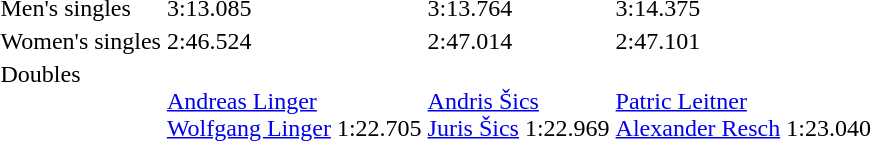<table>
<tr valign="top">
<td>Men's singles<br></td>
<td> 3:13.085</td>
<td> 3:13.764</td>
<td> 3:14.375</td>
</tr>
<tr valign="top">
<td>Women's singles<br></td>
<td> 2:46.524</td>
<td> 2:47.014</td>
<td> 2:47.101</td>
</tr>
<tr valign="top">
<td>Doubles<br></td>
<td><br><a href='#'>Andreas Linger</a><br><a href='#'>Wolfgang Linger</a> 1:22.705</td>
<td><br><a href='#'>Andris Šics</a><br><a href='#'>Juris Šics</a> 1:22.969</td>
<td><br><a href='#'>Patric Leitner</a><br><a href='#'>Alexander Resch</a> 1:23.040</td>
</tr>
</table>
